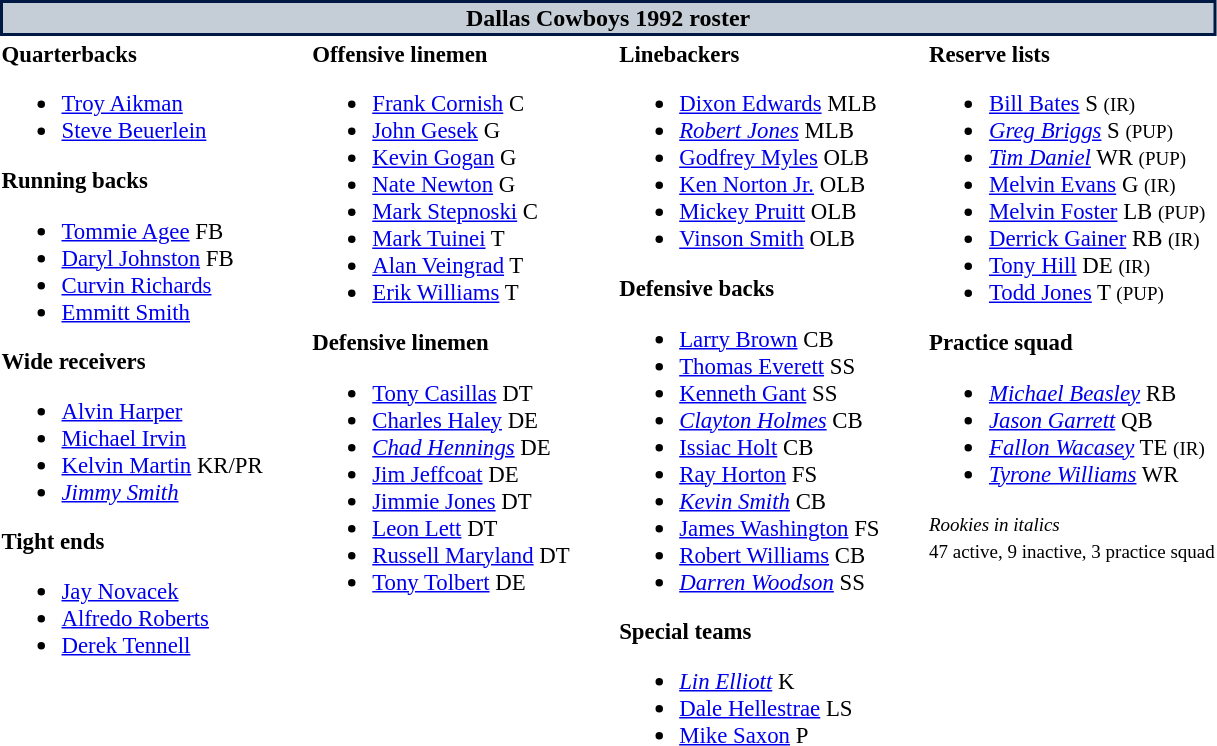<table class="toccolours" style="text-align: left;">
<tr>
<th colspan="7" style="background:#c5ced6; color:black; border: 2px solid #001942; text-align: center;"><strong>Dallas Cowboys 1992 roster</strong></th>
</tr>
<tr>
<td style="font-size: 95%;" valign="top"><strong>Quarterbacks</strong><br><ul><li> <a href='#'>Troy Aikman</a></li><li> <a href='#'>Steve Beuerlein</a></li></ul><strong>Running backs</strong><ul><li> <a href='#'>Tommie Agee</a> FB</li><li> <a href='#'>Daryl Johnston</a> FB</li><li> <a href='#'>Curvin Richards</a></li><li> <a href='#'>Emmitt Smith</a></li></ul><strong>Wide receivers</strong><ul><li> <a href='#'>Alvin Harper</a></li><li> <a href='#'>Michael Irvin</a></li><li> <a href='#'>Kelvin Martin</a> KR/PR</li><li> <em><a href='#'>Jimmy Smith</a></em></li></ul><strong>Tight ends</strong><ul><li> <a href='#'>Jay Novacek</a></li><li> <a href='#'>Alfredo Roberts</a></li><li> <a href='#'>Derek Tennell</a></li></ul></td>
<td style="width: 25px;"></td>
<td style="font-size: 95%;" valign="top"><strong>Offensive linemen</strong><br><ul><li> <a href='#'>Frank Cornish</a> C</li><li> <a href='#'>John Gesek</a> G</li><li> <a href='#'>Kevin Gogan</a> G</li><li> <a href='#'>Nate Newton</a> G</li><li> <a href='#'>Mark Stepnoski</a> C</li><li> <a href='#'>Mark Tuinei</a> T</li><li> <a href='#'>Alan Veingrad</a> T</li><li> <a href='#'>Erik Williams</a> T</li></ul><strong>Defensive linemen</strong><ul><li> <a href='#'>Tony Casillas</a> DT</li><li> <a href='#'>Charles Haley</a> DE</li><li> <em><a href='#'>Chad Hennings</a></em> DE</li><li> <a href='#'>Jim Jeffcoat</a> DE</li><li> <a href='#'>Jimmie Jones</a> DT</li><li> <a href='#'>Leon Lett</a> DT</li><li> <a href='#'>Russell Maryland</a> DT</li><li> <a href='#'>Tony Tolbert</a> DE</li></ul></td>
<td style="width: 25px;"></td>
<td style="font-size: 95%;" valign="top"><strong>Linebackers</strong><br><ul><li> <a href='#'>Dixon Edwards</a> MLB</li><li> <em><a href='#'>Robert Jones</a></em> MLB</li><li> <a href='#'>Godfrey Myles</a> OLB</li><li> <a href='#'>Ken Norton Jr.</a> OLB</li><li> <a href='#'>Mickey Pruitt</a> OLB</li><li> <a href='#'>Vinson Smith</a> OLB</li></ul><strong>Defensive backs</strong><ul><li> <a href='#'>Larry Brown</a> CB</li><li> <a href='#'>Thomas Everett</a> SS</li><li> <a href='#'>Kenneth Gant</a> SS</li><li> <em><a href='#'>Clayton Holmes</a></em> CB</li><li> <a href='#'>Issiac Holt</a> CB</li><li> <a href='#'>Ray Horton</a> FS</li><li> <em><a href='#'>Kevin Smith</a></em> CB</li><li> <a href='#'>James Washington</a> FS</li><li> <a href='#'>Robert Williams</a> CB</li><li> <em><a href='#'>Darren Woodson</a></em> SS</li></ul><strong>Special teams</strong><ul><li> <em><a href='#'>Lin Elliott</a></em> K</li><li> <a href='#'>Dale Hellestrae</a> LS</li><li> <a href='#'>Mike Saxon</a> P</li></ul></td>
<td style="width: 25px;"></td>
<td style="font-size: 95%;" valign="top"><strong>Reserve lists</strong><br><ul><li> <a href='#'>Bill Bates</a> S <small>(IR)</small> </li><li> <em><a href='#'>Greg Briggs</a></em> S <small>(PUP)</small> </li><li> <em><a href='#'>Tim Daniel</a></em> WR <small>(PUP)</small> </li><li> <a href='#'>Melvin Evans</a> G <small>(IR)</small> </li><li> <a href='#'>Melvin Foster</a> LB <small>(PUP)</small> </li><li> <a href='#'>Derrick Gainer</a> RB <small>(IR)</small> </li><li> <a href='#'>Tony Hill</a> DE <small>(IR)</small> </li><li> <a href='#'>Todd Jones</a> T <small>(PUP)</small> </li></ul><strong>Practice squad</strong><ul><li> <em><a href='#'>Michael Beasley</a></em> RB</li><li> <em><a href='#'>Jason Garrett</a></em> QB</li><li> <em><a href='#'>Fallon Wacasey</a></em> TE <small>(IR)</small> </li><li> <em><a href='#'>Tyrone Williams</a></em> WR</li></ul><small><em>Rookies in italics</em></small><br>
<small>47 active, 9 inactive, 3 practice squad</small></td>
</tr>
<tr>
</tr>
</table>
